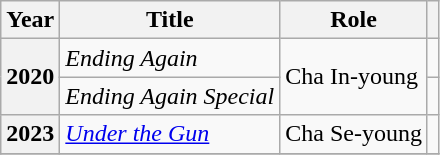<table class="wikitable sortable plainrowheaders">
<tr>
<th scope="col">Year</th>
<th scope="col">Title</th>
<th scope="col">Role</th>
<th scope="col" class="unsortable"></th>
</tr>
<tr>
<th scope="row" rowspan=2>2020</th>
<td><em>Ending Again</em></td>
<td rowspan="2">Cha In-young</td>
<td style="text-align:center"></td>
</tr>
<tr>
<td><em>Ending Again Special</em></td>
<td style="text-align:center"></td>
</tr>
<tr>
<th scope="row">2023</th>
<td><em><a href='#'>Under the Gun</a></em></td>
<td>Cha Se-young</td>
<td style="text-align:center"></td>
</tr>
<tr>
</tr>
</table>
